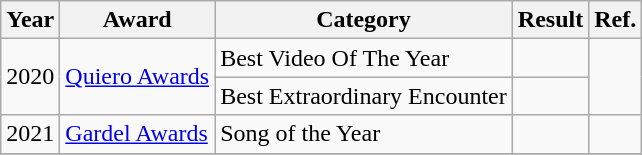<table class="wikitable">
<tr>
<th>Year</th>
<th>Award</th>
<th>Category</th>
<th>Result</th>
<th>Ref.</th>
</tr>
<tr>
<td rowspan="2">2020</td>
<td rowspan="2"><a href='#'>Quiero Awards</a></td>
<td>Best Video Of The Year</td>
<td></td>
<td rowspan="2"></td>
</tr>
<tr>
<td>Best Extraordinary Encounter</td>
<td></td>
</tr>
<tr>
<td>2021</td>
<td><a href='#'>Gardel Awards</a></td>
<td>Song of the Year</td>
<td></td>
<td></td>
</tr>
<tr>
</tr>
</table>
